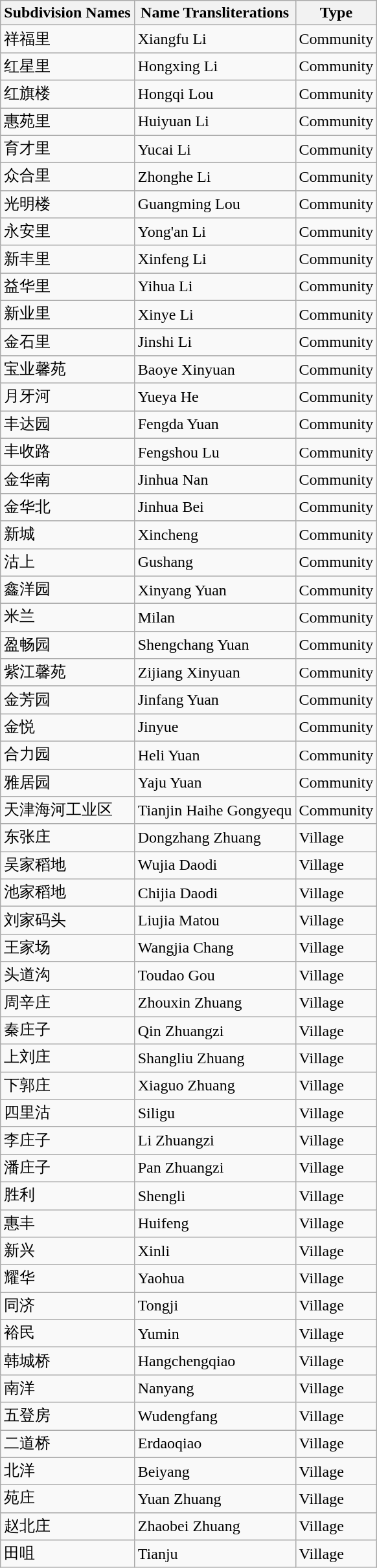<table class="wikitable sortable">
<tr>
<th>Subdivision Names</th>
<th>Name Transliterations</th>
<th>Type</th>
</tr>
<tr>
<td>祥福里</td>
<td>Xiangfu Li</td>
<td>Community</td>
</tr>
<tr>
<td>红星里</td>
<td>Hongxing Li</td>
<td>Community</td>
</tr>
<tr>
<td>红旗楼</td>
<td>Hongqi Lou</td>
<td>Community</td>
</tr>
<tr>
<td>惠苑里</td>
<td>Huiyuan Li</td>
<td>Community</td>
</tr>
<tr>
<td>育才里</td>
<td>Yucai Li</td>
<td>Community</td>
</tr>
<tr>
<td>众合里</td>
<td>Zhonghe Li</td>
<td>Community</td>
</tr>
<tr>
<td>光明楼</td>
<td>Guangming Lou</td>
<td>Community</td>
</tr>
<tr>
<td>永安里</td>
<td>Yong'an Li</td>
<td>Community</td>
</tr>
<tr>
<td>新丰里</td>
<td>Xinfeng Li</td>
<td>Community</td>
</tr>
<tr>
<td>益华里</td>
<td>Yihua Li</td>
<td>Community</td>
</tr>
<tr>
<td>新业里</td>
<td>Xinye Li</td>
<td>Community</td>
</tr>
<tr>
<td>金石里</td>
<td>Jinshi Li</td>
<td>Community</td>
</tr>
<tr>
<td>宝业馨苑</td>
<td>Baoye Xinyuan</td>
<td>Community</td>
</tr>
<tr>
<td>月牙河</td>
<td>Yueya He</td>
<td>Community</td>
</tr>
<tr>
<td>丰达园</td>
<td>Fengda Yuan</td>
<td>Community</td>
</tr>
<tr>
<td>丰收路</td>
<td>Fengshou Lu</td>
<td>Community</td>
</tr>
<tr>
<td>金华南</td>
<td>Jinhua Nan</td>
<td>Community</td>
</tr>
<tr>
<td>金华北</td>
<td>Jinhua Bei</td>
<td>Community</td>
</tr>
<tr>
<td>新城</td>
<td>Xincheng</td>
<td>Community</td>
</tr>
<tr>
<td>沽上</td>
<td>Gushang</td>
<td>Community</td>
</tr>
<tr>
<td>鑫洋园</td>
<td>Xinyang Yuan</td>
<td>Community</td>
</tr>
<tr>
<td>米兰</td>
<td>Milan</td>
<td>Community</td>
</tr>
<tr>
<td>盈畅园</td>
<td>Shengchang Yuan</td>
<td>Community</td>
</tr>
<tr>
<td>紫江馨苑</td>
<td>Zijiang Xinyuan</td>
<td>Community</td>
</tr>
<tr>
<td>金芳园</td>
<td>Jinfang Yuan</td>
<td>Community</td>
</tr>
<tr>
<td>金悦</td>
<td>Jinyue</td>
<td>Community</td>
</tr>
<tr>
<td>合力园</td>
<td>Heli Yuan</td>
<td>Community</td>
</tr>
<tr>
<td>雅居园</td>
<td>Yaju Yuan</td>
<td>Community</td>
</tr>
<tr>
<td>天津海河工业区</td>
<td>Tianjin Haihe Gongyequ</td>
<td>Community</td>
</tr>
<tr>
<td>东张庄</td>
<td>Dongzhang Zhuang</td>
<td>Village</td>
</tr>
<tr>
<td>吴家稻地</td>
<td>Wujia Daodi</td>
<td>Village</td>
</tr>
<tr>
<td>池家稻地</td>
<td>Chijia Daodi</td>
<td>Village</td>
</tr>
<tr>
<td>刘家码头</td>
<td>Liujia Matou</td>
<td>Village</td>
</tr>
<tr>
<td>王家场</td>
<td>Wangjia Chang</td>
<td>Village</td>
</tr>
<tr>
<td>头道沟</td>
<td>Toudao Gou</td>
<td>Village</td>
</tr>
<tr>
<td>周辛庄</td>
<td>Zhouxin Zhuang</td>
<td>Village</td>
</tr>
<tr>
<td>秦庄子</td>
<td>Qin Zhuangzi</td>
<td>Village</td>
</tr>
<tr>
<td>上刘庄</td>
<td>Shangliu Zhuang</td>
<td>Village</td>
</tr>
<tr>
<td>下郭庄</td>
<td>Xiaguo Zhuang</td>
<td>Village</td>
</tr>
<tr>
<td>四里沽</td>
<td>Siligu</td>
<td>Village</td>
</tr>
<tr>
<td>李庄子</td>
<td>Li Zhuangzi</td>
<td>Village</td>
</tr>
<tr>
<td>潘庄子</td>
<td>Pan Zhuangzi</td>
<td>Village</td>
</tr>
<tr>
<td>胜利</td>
<td>Shengli</td>
<td>Village</td>
</tr>
<tr>
<td>惠丰</td>
<td>Huifeng</td>
<td>Village</td>
</tr>
<tr>
<td>新兴</td>
<td>Xinli</td>
<td>Village</td>
</tr>
<tr>
<td>耀华</td>
<td>Yaohua</td>
<td>Village</td>
</tr>
<tr>
<td>同济</td>
<td>Tongji</td>
<td>Village</td>
</tr>
<tr>
<td>裕民</td>
<td>Yumin</td>
<td>Village</td>
</tr>
<tr>
<td>韩城桥</td>
<td>Hangchengqiao</td>
<td>Village</td>
</tr>
<tr>
<td>南洋</td>
<td>Nanyang</td>
<td>Village</td>
</tr>
<tr>
<td>五登房</td>
<td>Wudengfang</td>
<td>Village</td>
</tr>
<tr>
<td>二道桥</td>
<td>Erdaoqiao</td>
<td>Village</td>
</tr>
<tr>
<td>北洋</td>
<td>Beiyang</td>
<td>Village</td>
</tr>
<tr>
<td>苑庄</td>
<td>Yuan Zhuang</td>
<td>Village</td>
</tr>
<tr>
<td>赵北庄</td>
<td>Zhaobei Zhuang</td>
<td>Village</td>
</tr>
<tr>
<td>田咀</td>
<td>Tianju</td>
<td>Village</td>
</tr>
</table>
